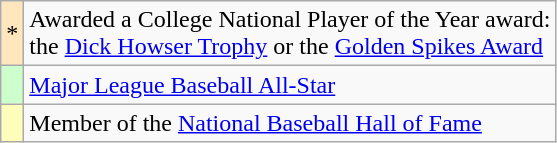<table class="wikitable">
<tr>
<td style="background:#ffe6bd;">*</td>
<td>Awarded a College National Player of the Year award: <br>the <a href='#'>Dick Howser Trophy</a> or the <a href='#'>Golden Spikes Award</a></td>
</tr>
<tr>
<th scope="row" style="background:#cfc; text-align:center"></th>
<td><a href='#'>Major League Baseball All-Star</a></td>
</tr>
<tr>
<th scope="row" style="background:#ffffbb; text-align:center"></th>
<td>Member of the <a href='#'>National Baseball Hall of Fame</a></td>
</tr>
</table>
